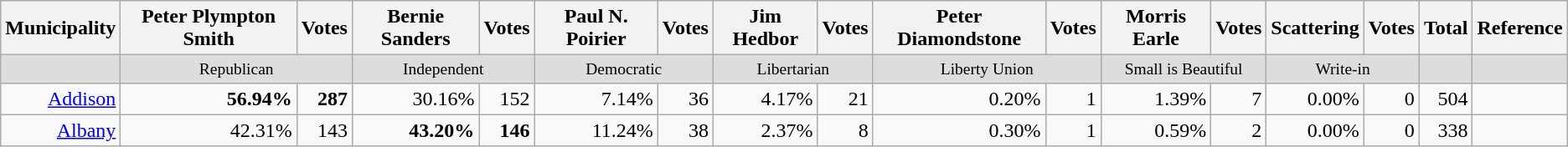<table class="wikitable sortable">
<tr>
<th>Municipality</th>
<th>Peter Plympton Smith</th>
<th>Votes</th>
<th>Bernie Sanders</th>
<th>Votes</th>
<th>Paul N. Poirier</th>
<th>Votes</th>
<th>Jim Hedbor</th>
<th>Votes</th>
<th>Peter Diamondstone</th>
<th>Votes</th>
<th>Morris Earle</th>
<th>Votes</th>
<th>Scattering</th>
<th>Votes</th>
<th>Total</th>
<th>Reference</th>
</tr>
<tr style="background-color:#dddddd; font-size:small; text-align:center;">
<td></td>
<td colspan="2">Republican</td>
<td colspan="2">Independent</td>
<td colspan="2">Democratic</td>
<td colspan="2">Libertarian</td>
<td colspan="2">Liberty Union</td>
<td colspan="2">Small is Beautiful</td>
<td colspan="2">Write-in</td>
<td></td>
<td></td>
</tr>
<tr style="text-align:right;">
<td><a href='#'>Addison</a></td>
<td><strong>56.94%</strong></td>
<td><strong>287</strong></td>
<td>30.16%</td>
<td>152</td>
<td>7.14%</td>
<td>36</td>
<td>4.17%</td>
<td>21</td>
<td>0.20%</td>
<td>1</td>
<td>1.39%</td>
<td>7</td>
<td>0.00%</td>
<td>0</td>
<td>504</td>
<td></td>
</tr>
<tr style="text-align:right;">
<td><a href='#'>Albany</a></td>
<td>42.31%</td>
<td>143</td>
<td><strong>43.20%</strong></td>
<td><strong>146</strong></td>
<td>11.24%</td>
<td>38</td>
<td>2.37%</td>
<td>8</td>
<td>0.30%</td>
<td>1</td>
<td>0.59%</td>
<td>2</td>
<td>0.00%</td>
<td>0</td>
<td>338</td>
<td></td>
</tr>
</table>
